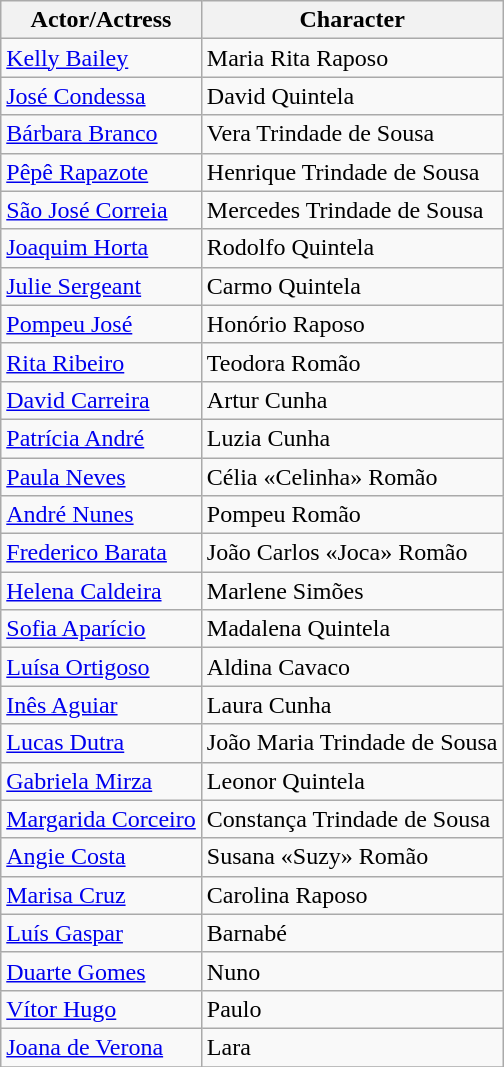<table class="wikitable">
<tr>
<th>Actor/Actress</th>
<th>Character</th>
</tr>
<tr>
<td><a href='#'>Kelly Bailey</a></td>
<td>Maria Rita Raposo</td>
</tr>
<tr>
<td><a href='#'>José Condessa</a></td>
<td>David Quintela</td>
</tr>
<tr>
<td><a href='#'>Bárbara Branco</a></td>
<td>Vera Trindade de Sousa</td>
</tr>
<tr>
<td><a href='#'>Pêpê Rapazote</a></td>
<td>Henrique Trindade de Sousa</td>
</tr>
<tr>
<td><a href='#'>São José Correia</a></td>
<td>Mercedes Trindade de Sousa</td>
</tr>
<tr>
<td><a href='#'>Joaquim Horta</a></td>
<td>Rodolfo Quintela</td>
</tr>
<tr>
<td><a href='#'>Julie Sergeant</a></td>
<td>Carmo Quintela</td>
</tr>
<tr>
<td><a href='#'>Pompeu José</a></td>
<td>Honório Raposo</td>
</tr>
<tr>
<td><a href='#'>Rita Ribeiro</a></td>
<td>Teodora Romão</td>
</tr>
<tr>
<td><a href='#'>David Carreira</a></td>
<td>Artur Cunha</td>
</tr>
<tr>
<td><a href='#'>Patrícia André</a></td>
<td>Luzia Cunha</td>
</tr>
<tr>
<td><a href='#'>Paula Neves</a></td>
<td>Célia «Celinha» Romão</td>
</tr>
<tr>
<td><a href='#'>André Nunes</a></td>
<td>Pompeu Romão</td>
</tr>
<tr>
<td><a href='#'>Frederico Barata</a></td>
<td>João Carlos «Joca» Romão</td>
</tr>
<tr>
<td><a href='#'>Helena Caldeira</a></td>
<td>Marlene Simões</td>
</tr>
<tr>
<td><a href='#'>Sofia Aparício</a></td>
<td>Madalena Quintela</td>
</tr>
<tr>
<td><a href='#'>Luísa Ortigoso</a></td>
<td>Aldina Cavaco</td>
</tr>
<tr>
<td><a href='#'>Inês Aguiar</a></td>
<td>Laura Cunha</td>
</tr>
<tr>
<td><a href='#'>Lucas Dutra</a></td>
<td>João Maria Trindade de Sousa</td>
</tr>
<tr>
<td><a href='#'>Gabriela Mirza</a></td>
<td>Leonor Quintela</td>
</tr>
<tr>
<td><a href='#'>Margarida Corceiro</a></td>
<td>Constança Trindade de Sousa</td>
</tr>
<tr>
<td><a href='#'>Angie Costa</a></td>
<td>Susana «Suzy» Romão</td>
</tr>
<tr>
<td><a href='#'>Marisa Cruz</a></td>
<td>Carolina Raposo</td>
</tr>
<tr>
<td><a href='#'>Luís Gaspar</a></td>
<td>Barnabé</td>
</tr>
<tr>
<td><a href='#'>Duarte Gomes</a></td>
<td>Nuno</td>
</tr>
<tr>
<td><a href='#'>Vítor Hugo</a></td>
<td>Paulo</td>
</tr>
<tr>
<td><a href='#'>Joana de Verona</a></td>
<td>Lara</td>
</tr>
<tr>
</tr>
</table>
